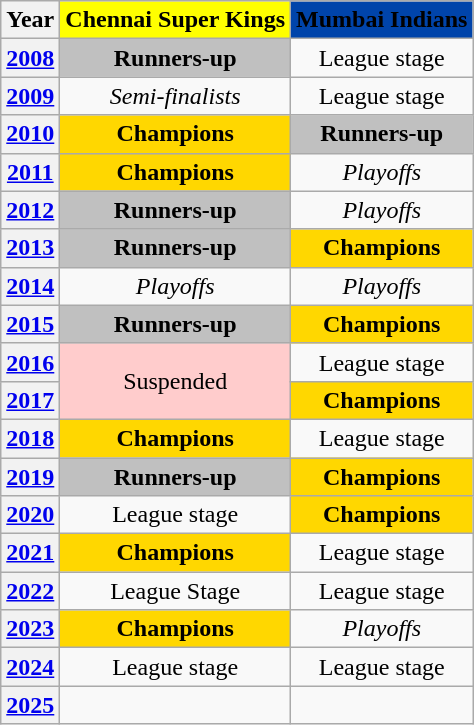<table class="wikitable sortable" style="text-align:center;">
<tr>
<th>Year</th>
<th style="background-color:yellow"><span> Chennai Super Kings</span></th>
<th style="background-color:#0044AA"><span> Mumbai Indians</span></th>
</tr>
<tr>
<th><a href='#'>2008</a></th>
<td style="background: silver;"><strong>Runners-up</strong></td>
<td>League stage</td>
</tr>
<tr>
<th><a href='#'>2009</a></th>
<td><em>Semi-finalists</em></td>
<td>League stage</td>
</tr>
<tr>
<th><a href='#'>2010</a></th>
<td style="background: gold;"><strong>Champions</strong></td>
<td style="background: silver;"><strong>Runners-up</strong></td>
</tr>
<tr>
<th><a href='#'>2011</a></th>
<td style="background: gold;"><strong>Champions</strong></td>
<td><em>Playoffs</em></td>
</tr>
<tr>
<th><a href='#'>2012</a></th>
<td style="background: silver;"><strong>Runners-up</strong></td>
<td><em>Playoffs</em></td>
</tr>
<tr>
<th><a href='#'>2013</a></th>
<td style="background: silver;"><strong>Runners-up</strong></td>
<td style="background: gold;"><strong>Champions</strong></td>
</tr>
<tr>
<th><a href='#'>2014</a></th>
<td><em>Playoffs</em></td>
<td><em>Playoffs</em></td>
</tr>
<tr>
<th><a href='#'>2015</a></th>
<td style="background: silver;"><strong>Runners-up</strong></td>
<td style="background: gold;"><strong>Champions</strong></td>
</tr>
<tr>
<th><a href='#'>2016</a></th>
<td rowspan=2 style="background:#fcc;">Suspended</td>
<td>League stage</td>
</tr>
<tr>
<th><a href='#'>2017</a></th>
<td style="background: gold;"><strong>Champions</strong></td>
</tr>
<tr>
<th><a href='#'>2018</a></th>
<td style="background: gold;"><strong>Champions</strong></td>
<td>League stage</td>
</tr>
<tr>
<th><a href='#'>2019</a></th>
<td style="background: silver;"><strong>Runners-up</strong></td>
<td style="background: gold;"><strong>Champions</strong></td>
</tr>
<tr>
<th><a href='#'>2020</a></th>
<td>League stage</td>
<td style="background: gold;"><strong>Champions</strong></td>
</tr>
<tr>
<th><a href='#'>2021</a></th>
<td style="background: gold;"><strong>Champions</strong></td>
<td>League stage</td>
</tr>
<tr>
<th><a href='#'>2022</a></th>
<td>League Stage</td>
<td>League stage</td>
</tr>
<tr>
<th><a href='#'>2023</a></th>
<td style="background: gold;"><strong>Champions</strong></td>
<td><em>Playoffs</em></td>
</tr>
<tr>
<th><a href='#'>2024</a></th>
<td>League stage</td>
<td>League stage</td>
</tr>
<tr>
<th><a href='#'>2025</a></th>
<td></td>
<td></td>
</tr>
</table>
